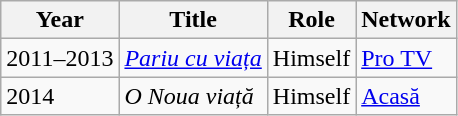<table class="wikitable">
<tr>
<th>Year</th>
<th>Title</th>
<th>Role</th>
<th>Network</th>
</tr>
<tr>
<td>2011–2013</td>
<td><em><a href='#'>Pariu cu viața</a></em></td>
<td>Himself</td>
<td><a href='#'>Pro TV</a></td>
</tr>
<tr>
<td>2014</td>
<td><em>O Noua viață</em></td>
<td>Himself</td>
<td><a href='#'>Acasă</a></td>
</tr>
</table>
